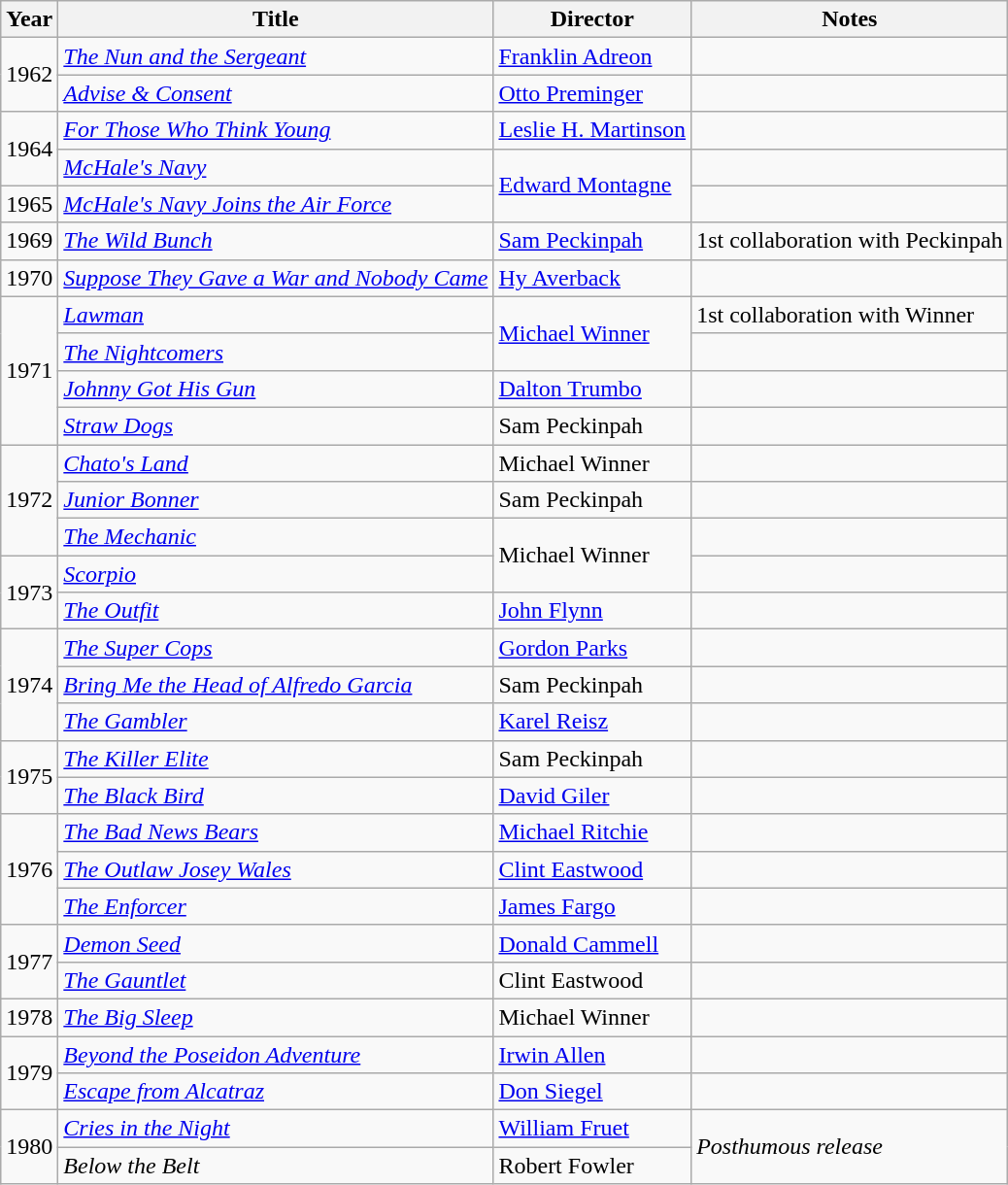<table class="wikitable">
<tr>
<th>Year</th>
<th>Title</th>
<th>Director</th>
<th>Notes</th>
</tr>
<tr>
<td rowspan="2">1962</td>
<td><em><a href='#'>The Nun and the Sergeant</a></em></td>
<td><a href='#'>Franklin Adreon</a></td>
<td></td>
</tr>
<tr>
<td><em><a href='#'>Advise & Consent</a></em></td>
<td><a href='#'>Otto Preminger</a></td>
<td></td>
</tr>
<tr>
<td rowspan="2">1964</td>
<td><em><a href='#'>For Those Who Think Young</a></em></td>
<td><a href='#'>Leslie H. Martinson</a></td>
<td></td>
</tr>
<tr>
<td><em><a href='#'>McHale's Navy</a></em></td>
<td rowspan="2"><a href='#'>Edward Montagne</a></td>
<td></td>
</tr>
<tr>
<td>1965</td>
<td><em><a href='#'>McHale's Navy Joins the Air Force</a></em></td>
<td></td>
</tr>
<tr>
<td>1969</td>
<td><em><a href='#'>The Wild Bunch</a></em></td>
<td><a href='#'>Sam Peckinpah</a></td>
<td>1st collaboration with Peckinpah</td>
</tr>
<tr>
<td>1970</td>
<td><em><a href='#'>Suppose They Gave a War and Nobody Came</a></em></td>
<td><a href='#'>Hy Averback</a></td>
<td></td>
</tr>
<tr>
<td rowspan="4">1971</td>
<td><em><a href='#'>Lawman</a></em></td>
<td rowspan="2"><a href='#'>Michael Winner</a></td>
<td>1st collaboration with Winner</td>
</tr>
<tr>
<td><em><a href='#'>The Nightcomers</a></em></td>
<td></td>
</tr>
<tr>
<td><em><a href='#'>Johnny Got His Gun</a></em></td>
<td><a href='#'>Dalton Trumbo</a></td>
<td></td>
</tr>
<tr>
<td><em><a href='#'>Straw Dogs</a></em></td>
<td>Sam Peckinpah</td>
<td></td>
</tr>
<tr>
<td rowspan="3">1972</td>
<td><em><a href='#'>Chato's Land</a></em></td>
<td>Michael Winner</td>
<td></td>
</tr>
<tr>
<td><em><a href='#'>Junior Bonner</a></em></td>
<td>Sam Peckinpah</td>
<td></td>
</tr>
<tr>
<td><em><a href='#'>The Mechanic</a></em></td>
<td rowspan="2">Michael Winner</td>
<td></td>
</tr>
<tr>
<td rowspan="2">1973</td>
<td><em><a href='#'>Scorpio</a></em></td>
<td></td>
</tr>
<tr>
<td><em><a href='#'>The Outfit</a></em></td>
<td><a href='#'>John Flynn</a></td>
<td></td>
</tr>
<tr>
<td rowspan="3">1974</td>
<td><em><a href='#'>The Super Cops</a></em></td>
<td><a href='#'>Gordon Parks</a></td>
<td></td>
</tr>
<tr>
<td><em><a href='#'>Bring Me the Head of Alfredo Garcia</a></em></td>
<td>Sam Peckinpah</td>
<td></td>
</tr>
<tr>
<td><em><a href='#'>The Gambler</a></em></td>
<td><a href='#'>Karel Reisz</a></td>
<td></td>
</tr>
<tr>
<td rowspan="2">1975</td>
<td><em><a href='#'>The Killer Elite</a></em></td>
<td>Sam Peckinpah</td>
<td></td>
</tr>
<tr>
<td><em><a href='#'>The Black Bird</a></em></td>
<td><a href='#'>David Giler</a></td>
<td></td>
</tr>
<tr>
<td rowspan="3">1976</td>
<td><em><a href='#'>The Bad News Bears</a></em></td>
<td><a href='#'>Michael Ritchie</a></td>
<td></td>
</tr>
<tr>
<td><em><a href='#'>The Outlaw Josey Wales</a></em></td>
<td><a href='#'>Clint Eastwood</a></td>
<td></td>
</tr>
<tr>
<td><em><a href='#'>The Enforcer</a></em></td>
<td><a href='#'>James Fargo</a></td>
<td></td>
</tr>
<tr>
<td rowspan="2">1977</td>
<td><em><a href='#'>Demon Seed</a></em></td>
<td><a href='#'>Donald Cammell</a></td>
<td></td>
</tr>
<tr>
<td><em><a href='#'>The Gauntlet</a></em></td>
<td>Clint Eastwood</td>
<td></td>
</tr>
<tr>
<td>1978</td>
<td><em><a href='#'>The Big Sleep</a></em></td>
<td>Michael Winner</td>
<td></td>
</tr>
<tr>
<td rowspan="2">1979</td>
<td><em><a href='#'>Beyond the Poseidon Adventure</a></em></td>
<td><a href='#'>Irwin Allen</a></td>
<td></td>
</tr>
<tr>
<td><em><a href='#'>Escape from Alcatraz</a></em></td>
<td><a href='#'>Don Siegel</a></td>
<td></td>
</tr>
<tr>
<td rowspan="2">1980</td>
<td><em><a href='#'>Cries in the Night</a></em></td>
<td rowspan="1"><a href='#'>William Fruet</a></td>
<td rowspan="2"><em>Posthumous release</em></td>
</tr>
<tr>
<td><em>Below the Belt</em></td>
<td>Robert Fowler</td>
</tr>
</table>
